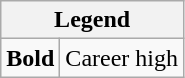<table class="wikitable mw-collapsible mw-collapsed">
<tr>
<th colspan="2">Legend</th>
</tr>
<tr>
<td><strong>Bold</strong></td>
<td>Career high</td>
</tr>
</table>
